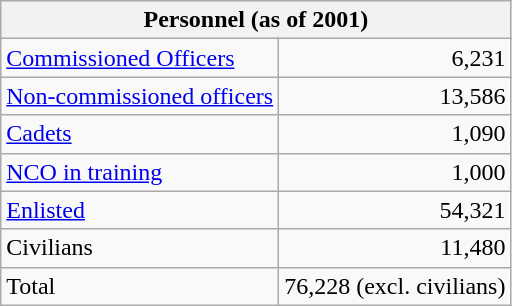<table class="wikitable" style="border-collapse: collapse;">
<tr>
<th colspan="2">Personnel (as of 2001)</th>
</tr>
<tr>
<td><a href='#'>Commissioned Officers</a></td>
<td align="right">6,231</td>
</tr>
<tr>
<td><a href='#'>Non-commissioned officers</a></td>
<td align="right">13,586</td>
</tr>
<tr>
<td><a href='#'>Cadets</a></td>
<td align="right">1,090</td>
</tr>
<tr>
<td><a href='#'>NCO in training</a></td>
<td align="right">1,000</td>
</tr>
<tr>
<td><a href='#'>Enlisted</a></td>
<td align="right">54,321</td>
</tr>
<tr>
<td>Civilians</td>
<td align="right">11,480</td>
</tr>
<tr>
<td>Total</td>
<td align="right">76,228 (excl. civilians)</td>
</tr>
</table>
